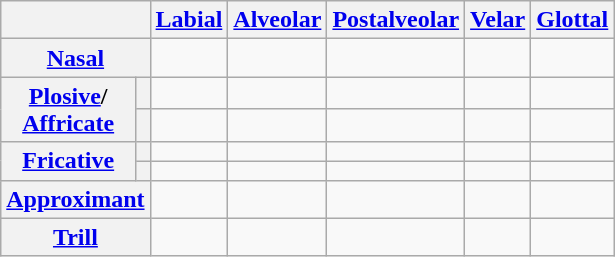<table class="wikitable" style="text-align: center;">
<tr>
<th colspan="2"></th>
<th><a href='#'>Labial</a></th>
<th><a href='#'>Alveolar</a></th>
<th><a href='#'>Postalveolar</a></th>
<th><a href='#'>Velar</a></th>
<th><a href='#'>Glottal</a></th>
</tr>
<tr>
<th colspan="2"><a href='#'>Nasal</a></th>
<td></td>
<td></td>
<td></td>
<td></td>
<td></td>
</tr>
<tr>
<th rowspan="2"><a href='#'>Plosive</a>/<br><a href='#'>Affricate</a></th>
<th></th>
<td></td>
<td></td>
<td></td>
<td></td>
<td></td>
</tr>
<tr>
<th></th>
<td></td>
<td></td>
<td></td>
<td></td>
<td></td>
</tr>
<tr>
<th rowspan="2"><a href='#'>Fricative</a></th>
<th></th>
<td></td>
<td></td>
<td></td>
<td></td>
<td></td>
</tr>
<tr>
<th></th>
<td></td>
<td></td>
<td></td>
<td></td>
<td></td>
</tr>
<tr>
<th colspan="2"><a href='#'>Approximant</a></th>
<td></td>
<td></td>
<td></td>
<td></td>
<td></td>
</tr>
<tr>
<th colspan="2"><a href='#'>Trill</a></th>
<td></td>
<td></td>
<td></td>
<td></td>
<td></td>
</tr>
</table>
